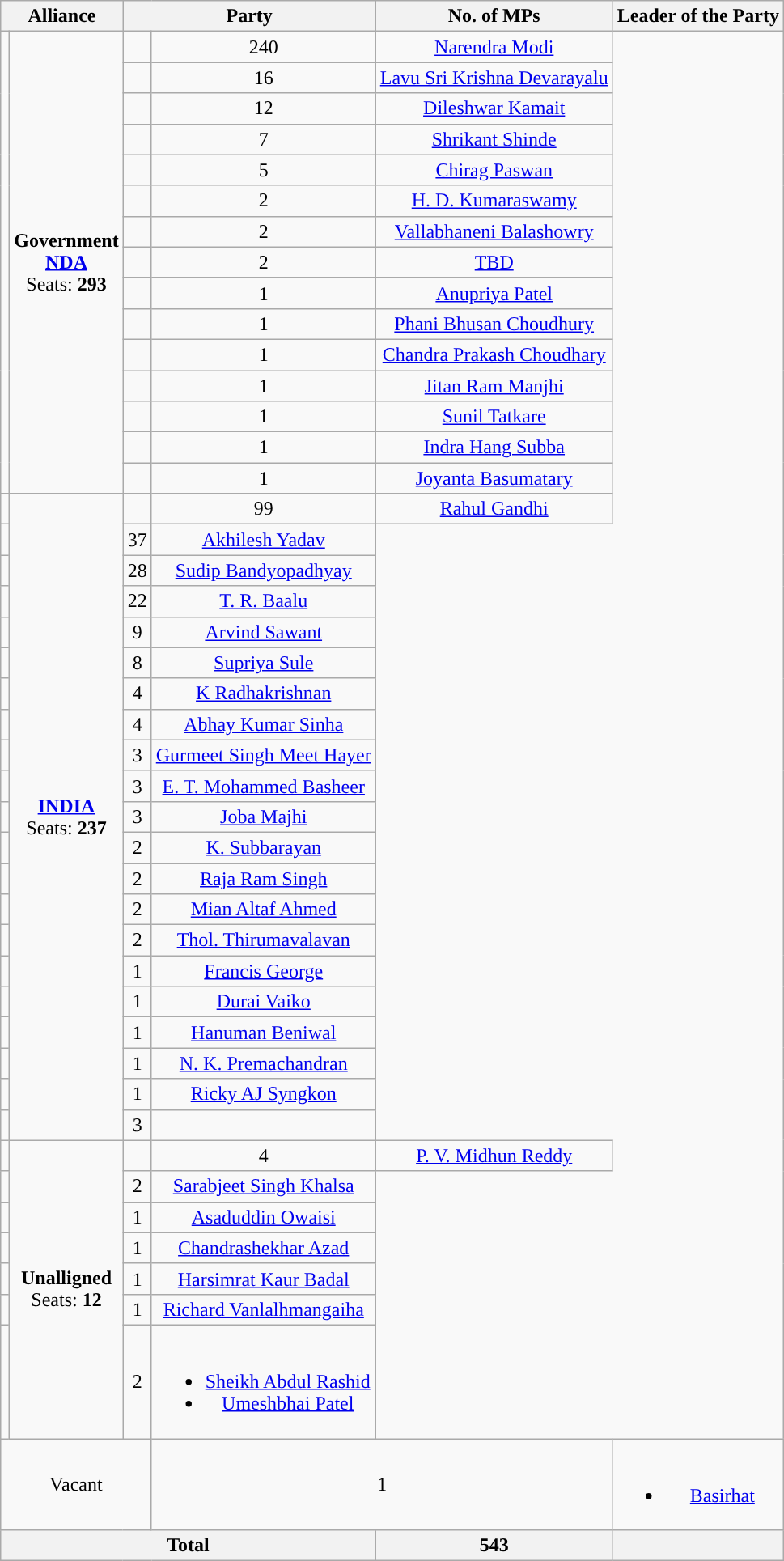<table class="wikitable sortable mw-collapsible" style="text-align:center;">
<tr>
<th colspan="2">Alliance</th>
<th colspan="2">Party</th>
<th>No. of MPs</th>
<th>Leader of the Party</th>
</tr>
<tr>
<td rowspan="15"></td>
<td rowspan="15"><strong>Government</strong><br><strong><a href='#'>NDA</a></strong><br>Seats: <strong>293</strong></td>
<td></td>
<td>240</td>
<td><a href='#'>Narendra Modi</a></td>
</tr>
<tr>
<td></td>
<td>16</td>
<td><a href='#'>Lavu Sri Krishna Devarayalu</a></td>
</tr>
<tr>
<td></td>
<td>12</td>
<td><a href='#'>Dileshwar Kamait</a></td>
</tr>
<tr>
<td></td>
<td>7</td>
<td><a href='#'>Shrikant Shinde</a></td>
</tr>
<tr>
<td></td>
<td>5</td>
<td><a href='#'>Chirag Paswan</a></td>
</tr>
<tr>
<td></td>
<td>2</td>
<td><a href='#'>H. D. Kumaraswamy</a></td>
</tr>
<tr>
<td></td>
<td>2</td>
<td><a href='#'>Vallabhaneni Balashowry</a></td>
</tr>
<tr>
<td></td>
<td>2</td>
<td><a href='#'>TBD</a></td>
</tr>
<tr>
<td></td>
<td>1</td>
<td><a href='#'>Anupriya Patel</a></td>
</tr>
<tr>
<td></td>
<td>1</td>
<td><a href='#'>Phani Bhusan Choudhury</a></td>
</tr>
<tr>
<td></td>
<td>1</td>
<td><a href='#'>Chandra Prakash Choudhary</a></td>
</tr>
<tr>
<td></td>
<td>1</td>
<td><a href='#'>Jitan Ram Manjhi</a></td>
</tr>
<tr>
<td></td>
<td>1</td>
<td><a href='#'>Sunil Tatkare</a></td>
</tr>
<tr>
<td></td>
<td>1</td>
<td><a href='#'>Indra Hang Subba</a></td>
</tr>
<tr>
<td></td>
<td>1</td>
<td><a href='#'>Joyanta Basumatary</a></td>
</tr>
<tr>
<td></td>
<td rowspan="21"><strong><a href='#'>INDIA</a></strong><br>Seats: <strong>237</strong></td>
<td></td>
<td>99</td>
<td><a href='#'>Rahul Gandhi</a></td>
</tr>
<tr>
<td></td>
<td>37</td>
<td><a href='#'>Akhilesh Yadav</a></td>
</tr>
<tr>
<td></td>
<td>28</td>
<td><a href='#'>Sudip Bandyopadhyay</a></td>
</tr>
<tr>
<td></td>
<td>22</td>
<td><a href='#'>T. R. Baalu</a></td>
</tr>
<tr>
<td></td>
<td>9</td>
<td><a href='#'>Arvind Sawant</a></td>
</tr>
<tr>
<td></td>
<td>8</td>
<td><a href='#'>Supriya Sule</a></td>
</tr>
<tr>
<td></td>
<td>4</td>
<td><a href='#'>K Radhakrishnan</a></td>
</tr>
<tr>
<td></td>
<td>4</td>
<td><a href='#'>Abhay Kumar Sinha</a></td>
</tr>
<tr>
<td></td>
<td>3</td>
<td><a href='#'>Gurmeet Singh Meet Hayer</a></td>
</tr>
<tr>
<td></td>
<td>3</td>
<td><a href='#'>E. T. Mohammed Basheer</a></td>
</tr>
<tr>
<td></td>
<td>3</td>
<td><a href='#'>Joba Majhi</a></td>
</tr>
<tr>
<td></td>
<td>2</td>
<td><a href='#'>K. Subbarayan</a></td>
</tr>
<tr>
<td></td>
<td>2</td>
<td><a href='#'>Raja Ram Singh</a></td>
</tr>
<tr>
<td></td>
<td>2</td>
<td><a href='#'>Mian Altaf Ahmed</a></td>
</tr>
<tr>
<td></td>
<td>2</td>
<td><a href='#'>Thol. Thirumavalavan</a></td>
</tr>
<tr>
<td></td>
<td>1</td>
<td><a href='#'>Francis George</a></td>
</tr>
<tr>
<td></td>
<td>1</td>
<td><a href='#'>Durai Vaiko</a></td>
</tr>
<tr>
<td></td>
<td>1</td>
<td><a href='#'>Hanuman Beniwal</a></td>
</tr>
<tr>
<td></td>
<td>1</td>
<td><a href='#'>N. K. Premachandran</a></td>
</tr>
<tr>
<td></td>
<td>1</td>
<td><a href='#'>Ricky AJ Syngkon</a></td>
</tr>
<tr>
<td></td>
<td>3</td>
<td></td>
</tr>
<tr>
<td></td>
<td rowspan="7"><strong>Unalligned</strong><br>Seats: <strong>12</strong></td>
<td></td>
<td>4</td>
<td><a href='#'>P. V. Midhun Reddy</a></td>
</tr>
<tr>
<td></td>
<td>2</td>
<td><a href='#'>Sarabjeet Singh Khalsa</a></td>
</tr>
<tr>
<td></td>
<td>1</td>
<td><a href='#'>Asaduddin Owaisi</a></td>
</tr>
<tr>
<td></td>
<td>1</td>
<td><a href='#'>Chandrashekhar Azad</a></td>
</tr>
<tr>
<td></td>
<td>1</td>
<td><a href='#'>Harsimrat Kaur Badal</a></td>
</tr>
<tr>
<td></td>
<td>1</td>
<td><a href='#'>Richard Vanlalhmangaiha</a></td>
</tr>
<tr>
<td></td>
<td>2</td>
<td><br><ul><li><a href='#'>Sheikh Abdul Rashid</a></li><li><a href='#'>Umeshbhai Patel</a></li></ul></td>
</tr>
<tr>
<td colspan="3">Vacant</td>
<td colspan="2">1</td>
<td><br><ul><li><a href='#'>Basirhat</a></li></ul></td>
</tr>
<tr>
<th colspan="4">Total</th>
<th>543</th>
<th></th>
</tr>
</table>
